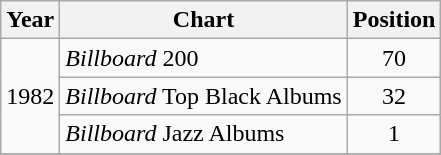<table class="wikitable">
<tr>
<th>Year</th>
<th>Chart</th>
<th>Position</th>
</tr>
<tr>
<td rowspan="3">1982</td>
<td><em>Billboard</em> 200</td>
<td align="center">70</td>
</tr>
<tr>
<td><em>Billboard</em> Top Black Albums</td>
<td align="center">32</td>
</tr>
<tr>
<td><em>Billboard</em> Jazz Albums</td>
<td align="center">1</td>
</tr>
<tr>
</tr>
</table>
